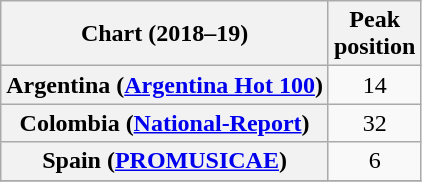<table class="wikitable sortable plainrowheaders" style="text-align:center">
<tr>
<th scope="col">Chart (2018–19)</th>
<th scope="col">Peak<br>position</th>
</tr>
<tr>
<th scope="row">Argentina (<a href='#'>Argentina Hot 100</a>)</th>
<td>14</td>
</tr>
<tr>
<th scope="row">Colombia (<a href='#'>National-Report</a>)</th>
<td>32</td>
</tr>
<tr>
<th scope="row">Spain (<a href='#'>PROMUSICAE</a>)</th>
<td>6</td>
</tr>
<tr>
</tr>
</table>
